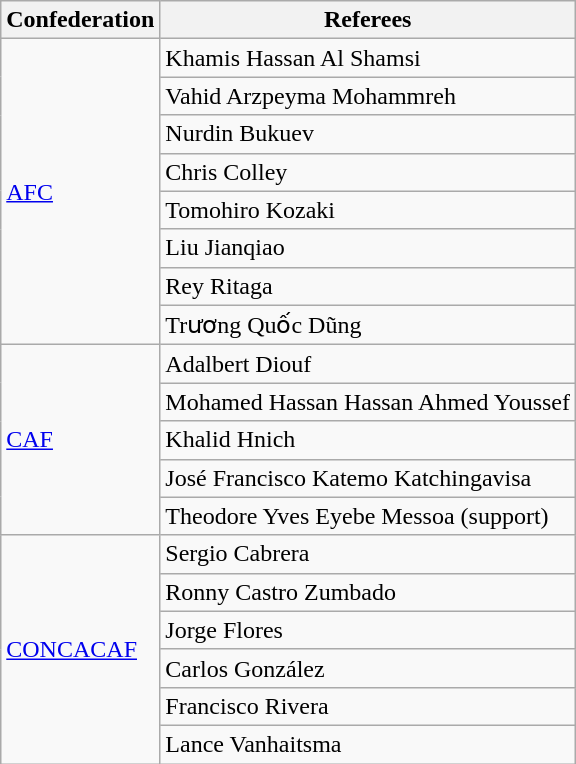<table class="wikitable">
<tr>
<th>Confederation</th>
<th>Referees</th>
</tr>
<tr>
<td rowspan="8"><a href='#'>AFC</a></td>
<td> Khamis Hassan Al Shamsi</td>
</tr>
<tr>
<td> Vahid Arzpeyma Mohammreh</td>
</tr>
<tr>
<td> Nurdin Bukuev</td>
</tr>
<tr>
<td> Chris Colley</td>
</tr>
<tr>
<td> Tomohiro Kozaki</td>
</tr>
<tr>
<td> Liu Jianqiao</td>
</tr>
<tr>
<td> Rey Ritaga</td>
</tr>
<tr>
<td> Trương Quốc Dũng</td>
</tr>
<tr>
<td rowspan="5"><a href='#'>CAF</a></td>
<td> Adalbert Diouf</td>
</tr>
<tr>
<td> Mohamed Hassan Hassan Ahmed Youssef</td>
</tr>
<tr>
<td> Khalid Hnich</td>
</tr>
<tr>
<td> José Francisco Katemo Katchingavisa</td>
</tr>
<tr>
<td> Theodore Yves Eyebe Messoa (support)</td>
</tr>
<tr>
<td rowspan="6"><a href='#'>CONCACAF</a></td>
<td> Sergio Cabrera</td>
</tr>
<tr>
<td> Ronny Castro Zumbado</td>
</tr>
<tr>
<td> Jorge Flores</td>
</tr>
<tr>
<td> Carlos González</td>
</tr>
<tr>
<td> Francisco Rivera</td>
</tr>
<tr>
<td> Lance Vanhaitsma</td>
</tr>
</table>
